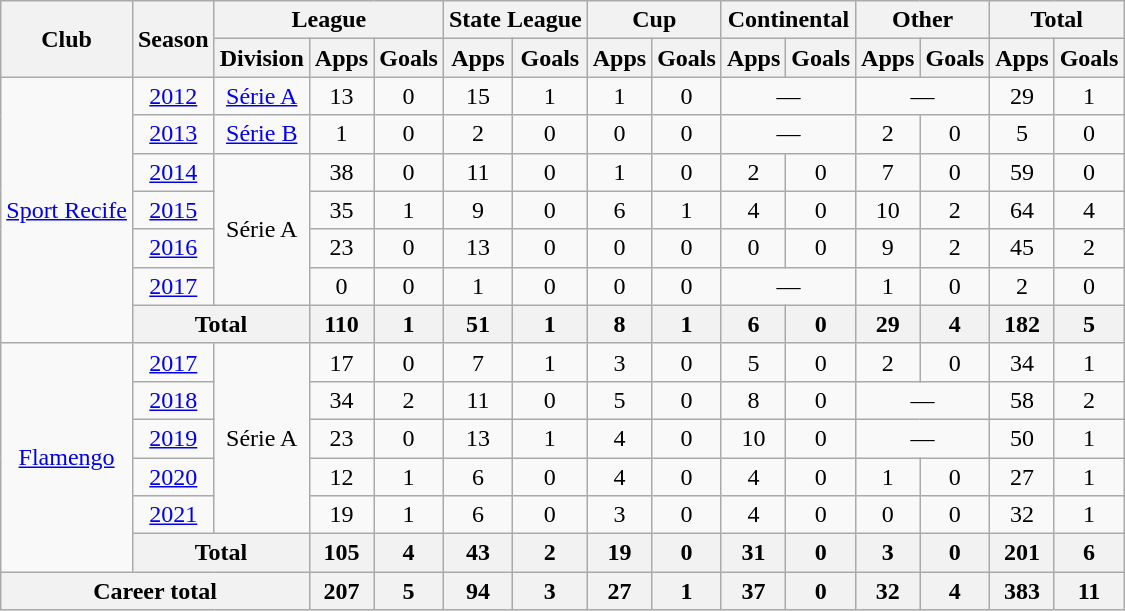<table class="wikitable" style="text-align: center;">
<tr>
<th rowspan="2">Club</th>
<th rowspan="2">Season</th>
<th colspan="3">League</th>
<th colspan="2">State League</th>
<th colspan="2">Cup</th>
<th colspan="2">Continental</th>
<th colspan="2">Other</th>
<th colspan="2">Total</th>
</tr>
<tr>
<th>Division</th>
<th>Apps</th>
<th>Goals</th>
<th>Apps</th>
<th>Goals</th>
<th>Apps</th>
<th>Goals</th>
<th>Apps</th>
<th>Goals</th>
<th>Apps</th>
<th>Goals</th>
<th>Apps</th>
<th>Goals</th>
</tr>
<tr>
<td rowspan="7" valign="center"><a href='#'>Sport Recife</a></td>
<td><a href='#'>2012</a></td>
<td valign="center"><a href='#'>Série A</a></td>
<td>13</td>
<td>0</td>
<td>15</td>
<td>1</td>
<td>1</td>
<td>0</td>
<td colspan="2">—</td>
<td colspan="2">—</td>
<td>29</td>
<td>1</td>
</tr>
<tr>
<td><a href='#'>2013</a></td>
<td valign="center"><a href='#'>Série B</a></td>
<td>1</td>
<td>0</td>
<td>2</td>
<td>0</td>
<td>0</td>
<td>0</td>
<td colspan="2">—</td>
<td>2</td>
<td>0</td>
<td>5</td>
<td>0</td>
</tr>
<tr>
<td><a href='#'>2014</a></td>
<td rowspan="4" valign="center">Série A</td>
<td>38</td>
<td>0</td>
<td>11</td>
<td>0</td>
<td>1</td>
<td>0</td>
<td>2</td>
<td>0</td>
<td>7</td>
<td>0</td>
<td>59</td>
<td>0</td>
</tr>
<tr>
<td><a href='#'>2015</a></td>
<td>35</td>
<td>1</td>
<td>9</td>
<td>0</td>
<td>6</td>
<td>1</td>
<td>4</td>
<td>0</td>
<td>10</td>
<td>2</td>
<td>64</td>
<td>4</td>
</tr>
<tr>
<td><a href='#'>2016</a></td>
<td>23</td>
<td>0</td>
<td>13</td>
<td>0</td>
<td>0</td>
<td>0</td>
<td>0</td>
<td>0</td>
<td>9</td>
<td>2</td>
<td>45</td>
<td>2</td>
</tr>
<tr>
<td><a href='#'>2017</a></td>
<td>0</td>
<td>0</td>
<td>1</td>
<td>0</td>
<td>0</td>
<td>0</td>
<td colspan="2">—</td>
<td>1</td>
<td>0</td>
<td>2</td>
<td>0</td>
</tr>
<tr>
<th colspan="2"><strong>Total</strong></th>
<th>110</th>
<th>1</th>
<th>51</th>
<th>1</th>
<th>8</th>
<th>1</th>
<th>6</th>
<th>0</th>
<th>29</th>
<th>4</th>
<th>182</th>
<th>5</th>
</tr>
<tr>
<td rowspan="6" valign="center"><a href='#'>Flamengo</a></td>
<td><a href='#'>2017</a></td>
<td rowspan="5">Série A</td>
<td>17</td>
<td>0</td>
<td>7</td>
<td>1</td>
<td>3</td>
<td>0</td>
<td>5</td>
<td>0</td>
<td>2</td>
<td>0</td>
<td>34</td>
<td>1</td>
</tr>
<tr>
<td><a href='#'>2018</a></td>
<td>34</td>
<td>2</td>
<td>11</td>
<td>0</td>
<td>5</td>
<td>0</td>
<td>8</td>
<td>0</td>
<td colspan="2">—</td>
<td>58</td>
<td>2</td>
</tr>
<tr>
<td><a href='#'>2019</a></td>
<td>23</td>
<td>0</td>
<td>13</td>
<td>1</td>
<td>4</td>
<td>0</td>
<td>10</td>
<td>0</td>
<td colspan="2">—</td>
<td>50</td>
<td>1</td>
</tr>
<tr>
<td><a href='#'>2020</a></td>
<td>12</td>
<td>1</td>
<td>6</td>
<td>0</td>
<td>4</td>
<td>0</td>
<td>4</td>
<td>0</td>
<td>1</td>
<td>0</td>
<td>27</td>
<td>1</td>
</tr>
<tr>
<td><a href='#'>2021</a></td>
<td>19</td>
<td>1</td>
<td>6</td>
<td>0</td>
<td>3</td>
<td>0</td>
<td>4</td>
<td>0</td>
<td>0</td>
<td>0</td>
<td>32</td>
<td>1</td>
</tr>
<tr>
<th colspan="2"><strong>Total</strong></th>
<th>105</th>
<th>4</th>
<th>43</th>
<th>2</th>
<th>19</th>
<th>0</th>
<th>31</th>
<th>0</th>
<th>3</th>
<th>0</th>
<th>201</th>
<th>6</th>
</tr>
<tr>
<th colspan="3"><strong>Career total</strong></th>
<th>207</th>
<th>5</th>
<th>94</th>
<th>3</th>
<th>27</th>
<th>1</th>
<th>37</th>
<th>0</th>
<th>32</th>
<th>4</th>
<th>383</th>
<th>11</th>
</tr>
</table>
